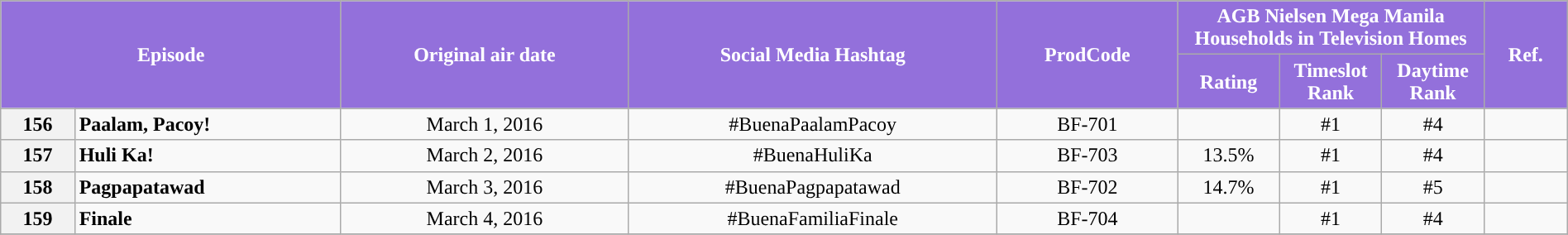<table class="wikitable" style="text-align:center; font-size:100%; line-height:18px;"  width="100%">
<tr>
<th colspan="2" rowspan="2" style="background-color:#9370DB; color:#ffffff;">Episode</th>
<th style="background:#9370DB; color:white" rowspan="2">Original air date</th>
<th style="background:#9370DB; color:white" rowspan="2">Social Media Hashtag</th>
<th style="background-color:#9370DB; color:#ffffff;" rowspan="2">ProdCode</th>
<th style="background-color:#9370DB; color:#ffffff;" colspan="3">AGB Nielsen Mega Manila Households in Television Homes</th>
<th rowspan="2" style="background:#9370DB; color:white">Ref.</th>
</tr>
<tr style="text-align: center style=">
<th style="background-color:#9370DB; width:75px; color:#ffffff;">Rating</th>
<th style="background-color:#9370DB; width:75px; color:#ffffff;">Timeslot Rank</th>
<th style="background-color:#9370DB; width:75px; color:#ffffff;">Daytime Rank</th>
</tr>
<tr>
<th>156</th>
<td style="text-align: left;"><strong>Paalam, Pacoy!</strong></td>
<td>March 1, 2016</td>
<td>#BuenaPaalamPacoy</td>
<td>BF-701</td>
<td></td>
<td>#1</td>
<td>#4</td>
<td></td>
</tr>
<tr>
<th>157</th>
<td style="text-align: left;"><strong>Huli Ka!</strong></td>
<td>March 2, 2016</td>
<td>#BuenaHuliKa</td>
<td>BF-703</td>
<td>13.5%</td>
<td>#1</td>
<td>#4</td>
<td></td>
</tr>
<tr>
<th>158</th>
<td style="text-align: left;"><strong>Pagpapatawad</strong></td>
<td>March 3, 2016</td>
<td>#BuenaPagpapatawad</td>
<td>BF-702</td>
<td>14.7%</td>
<td>#1</td>
<td>#5</td>
<td></td>
</tr>
<tr>
<th>159</th>
<td style="text-align: left;"><strong>Finale</strong></td>
<td>March 4, 2016</td>
<td>#BuenaFamiliaFinale</td>
<td>BF-704</td>
<td></td>
<td>#1</td>
<td>#4</td>
<td></td>
</tr>
<tr>
</tr>
</table>
